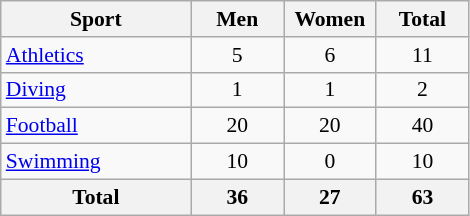<table class="wikitable sortable" style="font-size:90%; text-align:center;">
<tr>
<th width=120>Sport</th>
<th width=55>Men</th>
<th width=55>Women</th>
<th width=55>Total</th>
</tr>
<tr>
<td align=left><a href='#'>Athletics</a></td>
<td>5</td>
<td>6</td>
<td>11</td>
</tr>
<tr>
<td align=left><a href='#'>Diving</a></td>
<td>1</td>
<td>1</td>
<td>2</td>
</tr>
<tr>
<td align=left><a href='#'>Football</a></td>
<td>20</td>
<td>20</td>
<td>40</td>
</tr>
<tr>
<td align=left><a href='#'>Swimming</a></td>
<td>10</td>
<td>0</td>
<td>10</td>
</tr>
<tr class="sortbottom">
<th>Total</th>
<th>36</th>
<th>27</th>
<th>63</th>
</tr>
</table>
